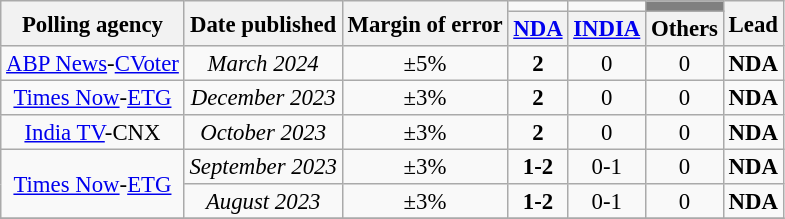<table class="wikitable sortable" style="text-align:center;font-size:95%;line-height:16px">
<tr>
<th rowspan="2">Polling agency</th>
<th rowspan="2">Date published</th>
<th rowspan="2">Margin of error</th>
<td bgcolor=></td>
<td bgcolor=></td>
<td bgcolor=grey></td>
<th rowspan="2">Lead</th>
</tr>
<tr>
<th><a href='#'>NDA</a></th>
<th><a href='#'>INDIA</a></th>
<th>Others</th>
</tr>
<tr>
<td><a href='#'>ABP News</a>-<a href='#'>CVoter</a></td>
<td><em>March 2024</em></td>
<td>±5%</td>
<td bgcolor=><strong>2</strong></td>
<td>0</td>
<td>0</td>
<td bgcolor=><strong>NDA</strong></td>
</tr>
<tr>
<td><a href='#'>Times Now</a>-<a href='#'>ETG</a></td>
<td><em>December 2023</em></td>
<td>±3%</td>
<td bgcolor=><strong>2</strong></td>
<td>0</td>
<td>0</td>
<td bgcolor=><strong>NDA</strong></td>
</tr>
<tr>
<td><a href='#'>India TV</a>-CNX</td>
<td><em>October 2023</em></td>
<td>±3%</td>
<td bgcolor=><strong>2</strong></td>
<td>0</td>
<td>0</td>
<td bgcolor=><strong>NDA</strong></td>
</tr>
<tr>
<td rowspan="2"><a href='#'>Times Now</a>-<a href='#'>ETG</a></td>
<td><em>September 2023</em></td>
<td>±3%</td>
<td bgcolor=><strong>1-2</strong></td>
<td>0-1</td>
<td>0</td>
<td bgcolor=><strong>NDA</strong></td>
</tr>
<tr>
<td><em>August 2023</em></td>
<td>±3%</td>
<td bgcolor=><strong>1-2</strong></td>
<td>0-1</td>
<td>0</td>
<td bgcolor=><strong>NDA</strong></td>
</tr>
<tr>
</tr>
</table>
